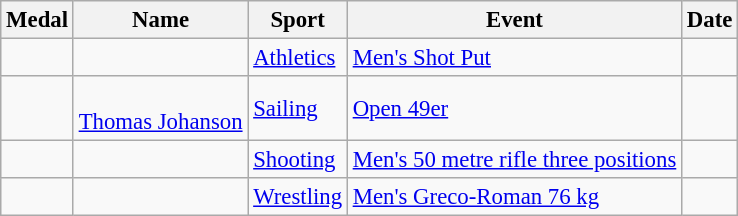<table class="wikitable sortable" style="font-size:95%">
<tr>
<th>Medal</th>
<th>Name</th>
<th>Sport</th>
<th>Event</th>
<th>Date</th>
</tr>
<tr>
<td></td>
<td></td>
<td><a href='#'>Athletics</a></td>
<td><a href='#'>Men's Shot Put</a></td>
<td></td>
</tr>
<tr>
<td></td>
<td><br><a href='#'>Thomas Johanson</a></td>
<td><a href='#'>Sailing</a></td>
<td><a href='#'>Open 49er</a></td>
<td></td>
</tr>
<tr>
<td></td>
<td></td>
<td><a href='#'>Shooting</a></td>
<td><a href='#'>Men's 50 metre rifle three positions</a></td>
<td></td>
</tr>
<tr>
<td></td>
<td></td>
<td><a href='#'>Wrestling</a></td>
<td><a href='#'>Men's Greco-Roman 76 kg</a></td>
<td></td>
</tr>
</table>
